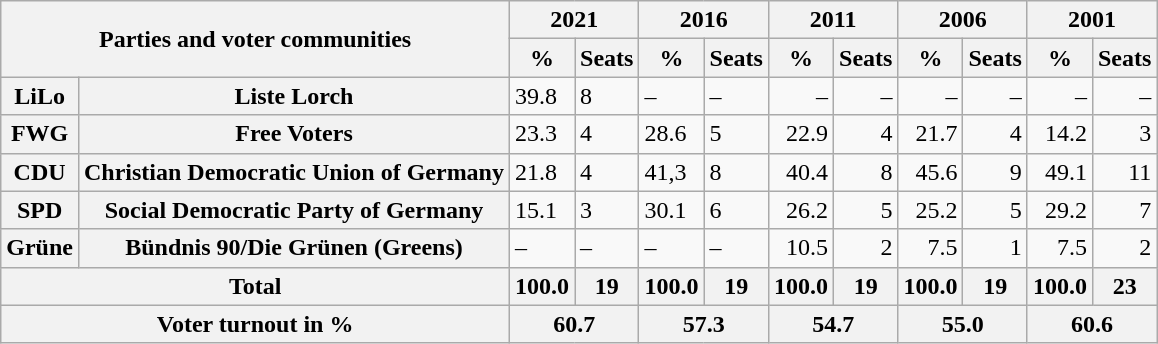<table class="wikitable">
<tr>
<th colspan="2" rowspan="2">Parties and voter communities</th>
<th colspan="2">2021</th>
<th colspan="2">2016</th>
<th colspan="2">2011</th>
<th colspan="2">2006</th>
<th colspan="2">2001</th>
</tr>
<tr -- class="hintergrundfarbe5">
<th>%</th>
<th>Seats</th>
<th>%</th>
<th>Seats</th>
<th>%</th>
<th>Seats</th>
<th>%</th>
<th>Seats</th>
<th>%</th>
<th>Seats</th>
</tr>
<tr --->
<th>LiLo</th>
<th>Liste Lorch</th>
<td>39.8</td>
<td>8</td>
<td>–</td>
<td>–</td>
<td align="right">–</td>
<td align="right">–</td>
<td align="right">–</td>
<td align="right">–</td>
<td align="right">–</td>
<td align="right">–</td>
</tr>
<tr --->
<th>FWG</th>
<th>Free Voters</th>
<td>23.3</td>
<td>4</td>
<td>28.6</td>
<td>5</td>
<td align="right">22.9</td>
<td align="right">4</td>
<td align="right">21.7</td>
<td align="right">4</td>
<td align="right">14.2</td>
<td align="right">3</td>
</tr>
<tr --->
<th>CDU</th>
<th>Christian Democratic Union of Germany</th>
<td>21.8</td>
<td>4</td>
<td>41,3</td>
<td>8</td>
<td align="right">40.4</td>
<td align="right">8</td>
<td align="right">45.6</td>
<td align="right">9</td>
<td align="right">49.1</td>
<td align="right">11</td>
</tr>
<tr --->
<th>SPD</th>
<th>Social Democratic Party of Germany</th>
<td>15.1</td>
<td>3</td>
<td>30.1</td>
<td>6</td>
<td align="right">26.2</td>
<td align="right">5</td>
<td align="right">25.2</td>
<td align="right">5</td>
<td align="right">29.2</td>
<td align="right">7</td>
</tr>
<tr>
<th>Grüne</th>
<th>Bündnis 90/Die Grünen (Greens)</th>
<td>–</td>
<td>–</td>
<td>–</td>
<td>–</td>
<td align="right">10.5</td>
<td align="right">2</td>
<td align="right">7.5</td>
<td align="right">1</td>
<td align="right">7.5</td>
<td align="right">2</td>
</tr>
<tr -- class="hintergrundfarbe5">
<th colspan="2">Total</th>
<th>100.0</th>
<th>19</th>
<th>100.0</th>
<th>19</th>
<th>100.0</th>
<th>19</th>
<th>100.0</th>
<th>19</th>
<th>100.0</th>
<th>23</th>
</tr>
<tr --->
<th colspan="2">Voter turnout in %</th>
<th colspan="2">60.7</th>
<th colspan="2">57.3</th>
<th colspan="2">54.7</th>
<th colspan="2">55.0</th>
<th colspan="2">60.6</th>
</tr>
</table>
